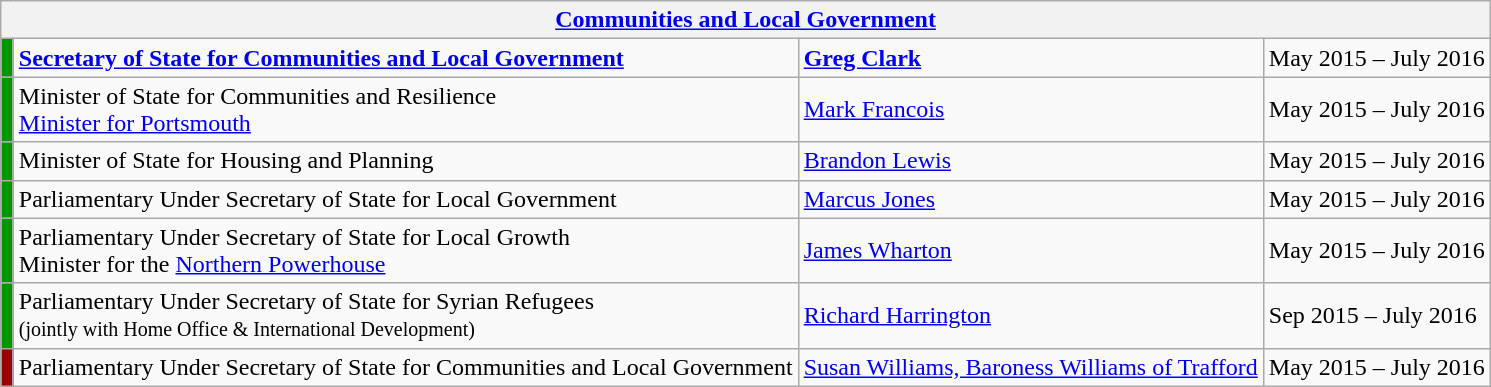<table class="wikitable">
<tr>
<th colspan=4><a href='#'>Communities and Local Government</a></th>
</tr>
<tr>
<td style="width:1px; background:#090;"></td>
<td><strong><a href='#'>Secretary of State for Communities and Local Government</a></strong></td>
<td><strong><a href='#'>Greg Clark</a></strong></td>
<td>May 2015 – July 2016</td>
</tr>
<tr>
<td style="width:1px; background:#090;"></td>
<td>Minister of State for Communities and Resilience<br><a href='#'>Minister for Portsmouth</a></td>
<td><a href='#'>Mark Francois</a></td>
<td>May 2015 – July 2016</td>
</tr>
<tr>
<td style="width:1px; background:#090;"></td>
<td>Minister of State for Housing and Planning</td>
<td><a href='#'>Brandon Lewis</a></td>
<td>May 2015 – July 2016</td>
</tr>
<tr>
<td style="width:1px; background:#090;"></td>
<td>Parliamentary Under Secretary of State for Local Government</td>
<td><a href='#'>Marcus Jones</a></td>
<td>May 2015 – July 2016</td>
</tr>
<tr>
<td style="width:1px; background:#090;"></td>
<td>Parliamentary Under Secretary of State for Local Growth<br>Minister for the <a href='#'>Northern Powerhouse</a></td>
<td><a href='#'>James Wharton</a></td>
<td>May 2015 – July 2016</td>
</tr>
<tr>
<td style="width:1px; background:#090;"></td>
<td>Parliamentary Under Secretary of State for Syrian Refugees<br><small>(jointly with Home Office & International Development)</small></td>
<td><a href='#'>Richard Harrington</a></td>
<td>Sep 2015 – July 2016</td>
</tr>
<tr>
<td style="width:1px; background:#900;"></td>
<td>Parliamentary Under Secretary of State for Communities and Local Government</td>
<td><a href='#'>Susan Williams, Baroness Williams of Trafford</a></td>
<td>May 2015 – July 2016</td>
</tr>
</table>
